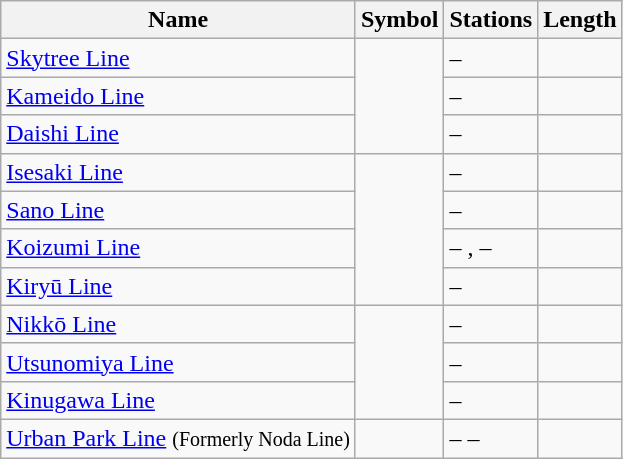<table class="wikitable">
<tr>
<th>Name</th>
<th>Symbol</th>
<th>Stations</th>
<th>Length</th>
</tr>
<tr>
<td><a href='#'>Skytree Line</a></td>
<td rowspan="3" style="text-align:center"></td>
<td> – </td>
<td></td>
</tr>
<tr>
<td><a href='#'>Kameido Line</a></td>
<td> – </td>
<td></td>
</tr>
<tr>
<td><a href='#'>Daishi Line</a></td>
<td> – </td>
<td></td>
</tr>
<tr>
<td><a href='#'>Isesaki Line</a></td>
<td rowspan="4" style="text-align:center"></td>
<td> – </td>
<td></td>
</tr>
<tr>
<td><a href='#'>Sano Line</a></td>
<td> – </td>
<td></td>
</tr>
<tr>
<td><a href='#'>Koizumi Line</a></td>
<td> – ,  – </td>
<td></td>
</tr>
<tr>
<td><a href='#'>Kiryū Line</a></td>
<td> – </td>
<td></td>
</tr>
<tr>
<td><a href='#'>Nikkō Line</a></td>
<td rowspan="3" style="text-align:center"></td>
<td> – </td>
<td></td>
</tr>
<tr>
<td><a href='#'>Utsunomiya Line</a></td>
<td> – </td>
<td></td>
</tr>
<tr>
<td><a href='#'>Kinugawa Line</a></td>
<td> – </td>
<td></td>
</tr>
<tr>
<td><a href='#'>Urban Park Line</a> <small>(Formerly Noda Line)</small></td>
<td style="text-align:center"></td>
<td> –  – </td>
<td></td>
</tr>
</table>
